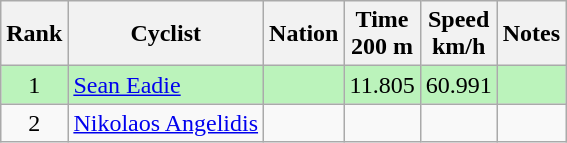<table class="wikitable sortable" style="text-align:center">
<tr>
<th>Rank</th>
<th>Cyclist</th>
<th>Nation</th>
<th>Time<br>200 m</th>
<th>Speed<br>km/h</th>
<th>Notes</th>
</tr>
<tr bgcolor=bbf3bb>
<td>1</td>
<td align=left><a href='#'>Sean Eadie</a></td>
<td align=left></td>
<td>11.805</td>
<td>60.991</td>
<td></td>
</tr>
<tr>
<td>2</td>
<td align=left><a href='#'>Nikolaos Angelidis</a></td>
<td align=left></td>
<td></td>
<td></td>
<td></td>
</tr>
</table>
